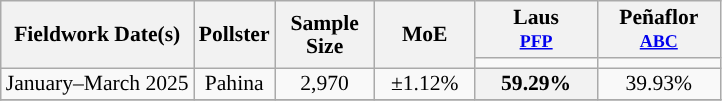<table class="wikitable" style="text-align:center;font-size:90%;line-height:15px">
<tr>
<th rowspan="2">Fieldwork Date(s)</th>
<th rowspan="2">Pollster</th>
<th rowspan="2" style="width:60px;">Sample Size</th>
<th rowspan="2" style="width:60px;">MoE</th>
<th style="width:75px;">Laus<br><small><a href='#'>PFP</a></small></th>
<th style="width:75px;">Peñaflor<br><small><a href='#'>ABC</a></small></th>
</tr>
<tr>
<td style="background:"></td>
<td style="background:"></td>
</tr>
<tr>
<td>January–March 2025</td>
<td>Pahina</td>
<td>2,970</td>
<td>±1.12%</td>
<th style="background-color:#">59.29%</th>
<td>39.93%</td>
</tr>
<tr>
</tr>
</table>
